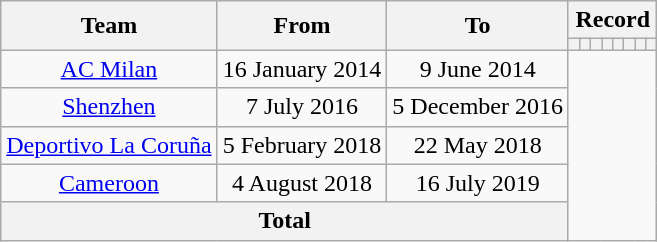<table class="wikitable" style="text-align:center">
<tr>
<th rowspan="2">Team</th>
<th rowspan="2">From</th>
<th rowspan="2">To</th>
<th colspan="8">Record</th>
</tr>
<tr>
<th></th>
<th></th>
<th></th>
<th></th>
<th></th>
<th></th>
<th></th>
<th></th>
</tr>
<tr>
<td><a href='#'>AC Milan</a></td>
<td>16 January 2014</td>
<td>9 June 2014<br></td>
</tr>
<tr>
<td><a href='#'>Shenzhen</a></td>
<td>7 July 2016</td>
<td>5 December 2016<br></td>
</tr>
<tr>
<td><a href='#'>Deportivo La Coruña</a></td>
<td>5 February 2018</td>
<td>22 May 2018<br></td>
</tr>
<tr>
<td><a href='#'>Cameroon</a></td>
<td>4 August 2018</td>
<td>16 July 2019<br></td>
</tr>
<tr>
<th colspan="3">Total<br></th>
</tr>
</table>
